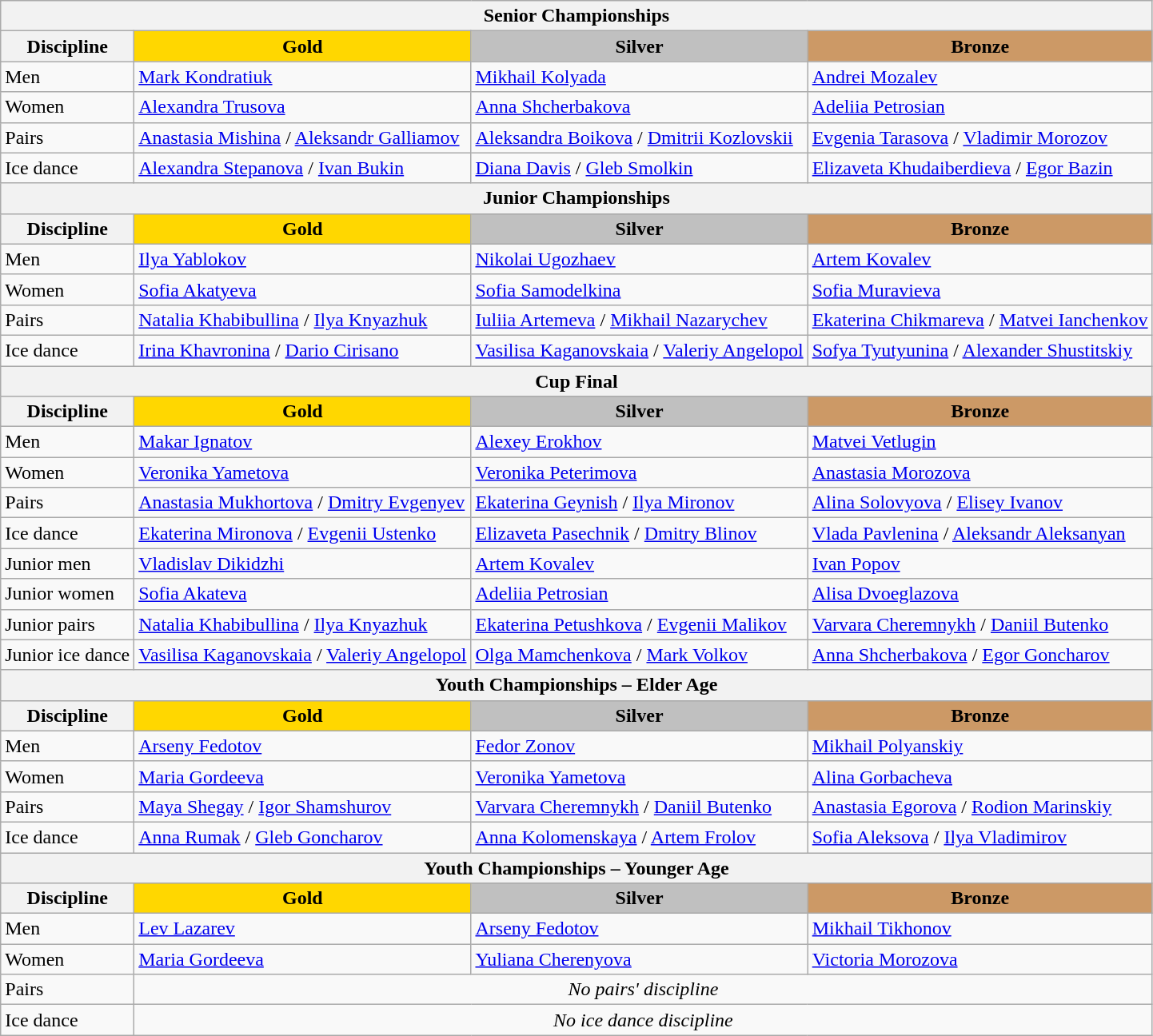<table class="wikitable">
<tr>
<th colspan=4>Senior Championships</th>
</tr>
<tr>
<th>Discipline</th>
<td align=center bgcolor=gold><strong>Gold</strong></td>
<td align=center bgcolor=silver><strong>Silver</strong></td>
<td align=center bgcolor=cc9966><strong>Bronze</strong></td>
</tr>
<tr>
<td>Men</td>
<td><a href='#'>Mark Kondratiuk</a></td>
<td><a href='#'>Mikhail Kolyada</a></td>
<td><a href='#'>Andrei Mozalev</a></td>
</tr>
<tr>
<td>Women</td>
<td><a href='#'>Alexandra Trusova</a></td>
<td><a href='#'>Anna Shcherbakova</a></td>
<td><a href='#'>Adeliia Petrosian</a></td>
</tr>
<tr>
<td>Pairs</td>
<td><a href='#'>Anastasia Mishina</a> / <a href='#'>Aleksandr Galliamov</a></td>
<td><a href='#'>Aleksandra Boikova</a> / <a href='#'>Dmitrii Kozlovskii</a></td>
<td><a href='#'>Evgenia Tarasova</a> / <a href='#'>Vladimir Morozov</a></td>
</tr>
<tr>
<td>Ice dance</td>
<td><a href='#'>Alexandra Stepanova</a> / <a href='#'>Ivan Bukin</a></td>
<td><a href='#'>Diana Davis</a> / <a href='#'>Gleb Smolkin</a></td>
<td><a href='#'>Elizaveta Khudaiberdieva</a> / <a href='#'>Egor Bazin</a></td>
</tr>
<tr>
<th colspan=4>Junior Championships</th>
</tr>
<tr>
<th>Discipline</th>
<td align=center bgcolor=gold><strong>Gold</strong></td>
<td align=center bgcolor=silver><strong>Silver</strong></td>
<td align=center bgcolor=cc9966><strong>Bronze</strong></td>
</tr>
<tr>
<td>Men</td>
<td><a href='#'>Ilya Yablokov</a></td>
<td><a href='#'>Nikolai Ugozhaev</a></td>
<td><a href='#'>Artem Kovalev</a></td>
</tr>
<tr>
<td>Women</td>
<td><a href='#'>Sofia Akatyeva</a></td>
<td><a href='#'>Sofia Samodelkina</a></td>
<td><a href='#'>Sofia Muravieva</a></td>
</tr>
<tr>
<td>Pairs</td>
<td><a href='#'>Natalia Khabibullina</a> / <a href='#'>Ilya Knyazhuk</a></td>
<td><a href='#'>Iuliia Artemeva</a> / <a href='#'>Mikhail Nazarychev</a></td>
<td><a href='#'>Ekaterina Chikmareva</a> / <a href='#'>Matvei Ianchenkov</a></td>
</tr>
<tr>
<td>Ice dance</td>
<td><a href='#'>Irina Khavronina</a> / <a href='#'>Dario Cirisano</a></td>
<td><a href='#'>Vasilisa Kaganovskaia</a> / <a href='#'>Valeriy Angelopol</a></td>
<td><a href='#'>Sofya Tyutyunina</a> / <a href='#'>Alexander Shustitskiy</a></td>
</tr>
<tr>
<th colspan=4>Cup Final</th>
</tr>
<tr>
<th>Discipline</th>
<td align=center bgcolor=gold><strong>Gold</strong></td>
<td align=center bgcolor=silver><strong>Silver</strong></td>
<td align=center bgcolor=cc9966><strong>Bronze</strong></td>
</tr>
<tr>
<td>Men</td>
<td><a href='#'>Makar Ignatov</a></td>
<td><a href='#'>Alexey Erokhov</a></td>
<td><a href='#'>Matvei Vetlugin</a></td>
</tr>
<tr>
<td>Women</td>
<td><a href='#'>Veronika Yametova</a></td>
<td><a href='#'>Veronika Peterimova</a></td>
<td><a href='#'>Anastasia Morozova</a></td>
</tr>
<tr>
<td>Pairs</td>
<td><a href='#'>Anastasia Mukhortova</a> / <a href='#'>Dmitry Evgenyev</a></td>
<td><a href='#'>Ekaterina Geynish</a> / <a href='#'>Ilya Mironov</a></td>
<td><a href='#'>Alina Solovyova</a> / <a href='#'>Elisey Ivanov</a></td>
</tr>
<tr>
<td>Ice dance</td>
<td><a href='#'>Ekaterina Mironova</a> / <a href='#'>Evgenii Ustenko</a></td>
<td><a href='#'>Elizaveta Pasechnik</a> / <a href='#'>Dmitry Blinov</a></td>
<td><a href='#'>Vlada Pavlenina</a> / <a href='#'>Aleksandr Aleksanyan</a></td>
</tr>
<tr>
<td>Junior men</td>
<td><a href='#'>Vladislav Dikidzhi</a></td>
<td><a href='#'>Artem Kovalev</a></td>
<td><a href='#'>Ivan Popov</a></td>
</tr>
<tr>
<td>Junior women</td>
<td><a href='#'>Sofia Akateva</a></td>
<td><a href='#'>Adeliia Petrosian</a></td>
<td><a href='#'>Alisa Dvoeglazova</a></td>
</tr>
<tr>
<td>Junior pairs</td>
<td><a href='#'>Natalia Khabibullina</a> / <a href='#'>Ilya Knyazhuk</a></td>
<td><a href='#'>Ekaterina Petushkova</a> / <a href='#'>Evgenii Malikov</a></td>
<td><a href='#'>Varvara Cheremnykh</a> / <a href='#'>Daniil Butenko</a></td>
</tr>
<tr>
<td>Junior ice dance</td>
<td><a href='#'>Vasilisa Kaganovskaia</a> / <a href='#'>Valeriy Angelopol</a></td>
<td><a href='#'>Olga Mamchenkova</a> / <a href='#'>Mark Volkov</a></td>
<td><a href='#'>Anna Shcherbakova</a> / <a href='#'>Egor Goncharov</a></td>
</tr>
<tr>
<th colspan=4>Youth Championships – Elder Age</th>
</tr>
<tr>
<th>Discipline</th>
<td align=center bgcolor=gold><strong>Gold</strong></td>
<td align=center bgcolor=silver><strong>Silver</strong></td>
<td align=center bgcolor=cc9966><strong>Bronze</strong></td>
</tr>
<tr>
<td>Men</td>
<td><a href='#'>Arseny Fedotov</a></td>
<td><a href='#'>Fedor Zonov</a></td>
<td><a href='#'>Mikhail Polyanskiy</a></td>
</tr>
<tr>
<td>Women</td>
<td><a href='#'>Maria Gordeeva</a></td>
<td><a href='#'>Veronika Yametova</a></td>
<td><a href='#'>Alina Gorbacheva</a></td>
</tr>
<tr>
<td>Pairs</td>
<td><a href='#'>Maya Shegay</a> / <a href='#'>Igor Shamshurov</a></td>
<td><a href='#'>Varvara Cheremnykh</a> / <a href='#'>Daniil Butenko</a></td>
<td><a href='#'>Anastasia Egorova</a> / <a href='#'>Rodion Marinskiy</a></td>
</tr>
<tr>
<td>Ice dance</td>
<td><a href='#'>Anna Rumak</a> / <a href='#'>Gleb Goncharov</a></td>
<td><a href='#'>Anna Kolomenskaya</a> / <a href='#'>Artem Frolov</a></td>
<td><a href='#'>Sofia Aleksova</a> / <a href='#'>Ilya Vladimirov</a></td>
</tr>
<tr>
<th colspan=4>Youth Championships – Younger Age</th>
</tr>
<tr>
<th>Discipline</th>
<td align=center bgcolor=gold><strong>Gold</strong></td>
<td align=center bgcolor=silver><strong>Silver</strong></td>
<td align=center bgcolor=cc9966><strong>Bronze</strong></td>
</tr>
<tr>
<td>Men</td>
<td><a href='#'>Lev Lazarev</a></td>
<td><a href='#'>Arseny Fedotov</a></td>
<td><a href='#'>Mikhail Tikhonov</a></td>
</tr>
<tr>
<td>Women</td>
<td><a href='#'>Maria Gordeeva</a></td>
<td><a href='#'>Yuliana Cherenyova</a></td>
<td><a href='#'>Victoria Morozova</a></td>
</tr>
<tr>
<td>Pairs</td>
<td colspan=3 align=center><em>No pairs' discipline</em></td>
</tr>
<tr>
<td>Ice dance</td>
<td colspan=3 align=center><em>No ice dance discipline</em></td>
</tr>
</table>
